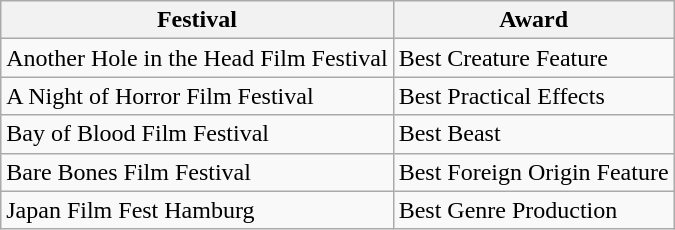<table class="wikitable" border="1">
<tr>
<th>Festival</th>
<th>Award</th>
</tr>
<tr>
<td>Another Hole in the Head Film Festival</td>
<td>Best Creature Feature</td>
</tr>
<tr>
<td>A Night of Horror Film Festival</td>
<td>Best Practical Effects</td>
</tr>
<tr>
<td>Bay of Blood Film Festival</td>
<td>Best Beast</td>
</tr>
<tr>
<td>Bare Bones Film Festival</td>
<td>Best Foreign Origin Feature</td>
</tr>
<tr>
<td>Japan Film Fest Hamburg</td>
<td>Best Genre Production</td>
</tr>
</table>
